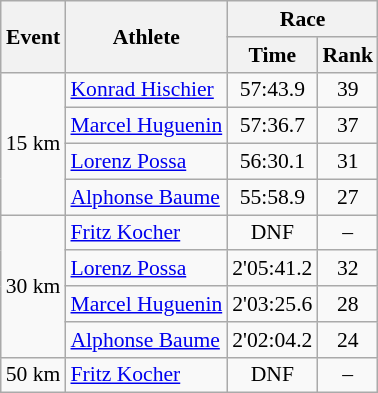<table class="wikitable" border="1" style="font-size:90%">
<tr>
<th rowspan=2>Event</th>
<th rowspan=2>Athlete</th>
<th colspan=2>Race</th>
</tr>
<tr>
<th>Time</th>
<th>Rank</th>
</tr>
<tr>
<td rowspan=4>15 km</td>
<td><a href='#'>Konrad Hischier</a></td>
<td align=center>57:43.9</td>
<td align=center>39</td>
</tr>
<tr>
<td><a href='#'>Marcel Huguenin</a></td>
<td align=center>57:36.7</td>
<td align=center>37</td>
</tr>
<tr>
<td><a href='#'>Lorenz Possa</a></td>
<td align=center>56:30.1</td>
<td align=center>31</td>
</tr>
<tr>
<td><a href='#'>Alphonse Baume</a></td>
<td align=center>55:58.9</td>
<td align=center>27</td>
</tr>
<tr>
<td rowspan=4>30 km</td>
<td><a href='#'>Fritz Kocher</a></td>
<td align=center>DNF</td>
<td align=center>–</td>
</tr>
<tr>
<td><a href='#'>Lorenz Possa</a></td>
<td align=center>2'05:41.2</td>
<td align=center>32</td>
</tr>
<tr>
<td><a href='#'>Marcel Huguenin</a></td>
<td align=center>2'03:25.6</td>
<td align=center>28</td>
</tr>
<tr>
<td><a href='#'>Alphonse Baume</a></td>
<td align=center>2'02:04.2</td>
<td align=center>24</td>
</tr>
<tr>
<td>50 km</td>
<td><a href='#'>Fritz Kocher</a></td>
<td align=center>DNF</td>
<td align=center>–</td>
</tr>
</table>
